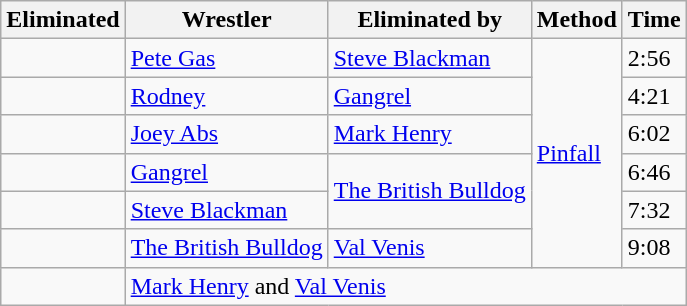<table class="wikitable sortable">
<tr>
<th>Eliminated</th>
<th>Wrestler</th>
<th>Eliminated by</th>
<th>Method</th>
<th>Time</th>
</tr>
<tr>
<td></td>
<td><a href='#'>Pete Gas</a></td>
<td><a href='#'>Steve Blackman</a></td>
<td rowspan="6"><a href='#'>Pinfall</a></td>
<td>2:56</td>
</tr>
<tr>
<td></td>
<td><a href='#'>Rodney</a></td>
<td><a href='#'>Gangrel</a></td>
<td>4:21</td>
</tr>
<tr>
<td></td>
<td><a href='#'>Joey Abs</a></td>
<td><a href='#'>Mark Henry</a></td>
<td>6:02</td>
</tr>
<tr>
<td></td>
<td><a href='#'>Gangrel</a></td>
<td rowspan="2"><a href='#'>The British Bulldog</a></td>
<td>6:46</td>
</tr>
<tr>
<td></td>
<td><a href='#'>Steve Blackman</a></td>
<td>7:32</td>
</tr>
<tr>
<td></td>
<td><a href='#'>The British Bulldog</a></td>
<td><a href='#'>Val Venis</a></td>
<td>9:08</td>
</tr>
<tr>
<td></td>
<td colspan="4"><a href='#'>Mark Henry</a> and <a href='#'>Val Venis</a></td>
</tr>
</table>
